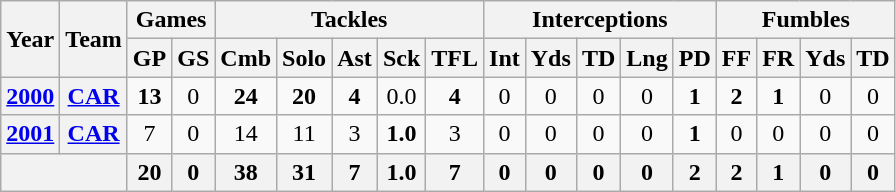<table class="wikitable" style="text-align:center">
<tr>
<th rowspan="2">Year</th>
<th rowspan="2">Team</th>
<th colspan="2">Games</th>
<th colspan="5">Tackles</th>
<th colspan="5">Interceptions</th>
<th colspan="4">Fumbles</th>
</tr>
<tr>
<th>GP</th>
<th>GS</th>
<th>Cmb</th>
<th>Solo</th>
<th>Ast</th>
<th>Sck</th>
<th>TFL</th>
<th>Int</th>
<th>Yds</th>
<th>TD</th>
<th>Lng</th>
<th>PD</th>
<th>FF</th>
<th>FR</th>
<th>Yds</th>
<th>TD</th>
</tr>
<tr>
<th><a href='#'>2000</a></th>
<th><a href='#'>CAR</a></th>
<td><strong>13</strong></td>
<td>0</td>
<td><strong>24</strong></td>
<td><strong>20</strong></td>
<td><strong>4</strong></td>
<td>0.0</td>
<td><strong>4</strong></td>
<td>0</td>
<td>0</td>
<td>0</td>
<td>0</td>
<td><strong>1</strong></td>
<td><strong>2</strong></td>
<td><strong>1</strong></td>
<td>0</td>
<td>0</td>
</tr>
<tr>
<th><a href='#'>2001</a></th>
<th><a href='#'>CAR</a></th>
<td>7</td>
<td>0</td>
<td>14</td>
<td>11</td>
<td>3</td>
<td><strong>1.0</strong></td>
<td>3</td>
<td>0</td>
<td>0</td>
<td>0</td>
<td>0</td>
<td><strong>1</strong></td>
<td>0</td>
<td>0</td>
<td>0</td>
<td>0</td>
</tr>
<tr>
<th colspan="2"></th>
<th>20</th>
<th>0</th>
<th>38</th>
<th>31</th>
<th>7</th>
<th>1.0</th>
<th>7</th>
<th>0</th>
<th>0</th>
<th>0</th>
<th>0</th>
<th>2</th>
<th>2</th>
<th>1</th>
<th>0</th>
<th>0</th>
</tr>
</table>
